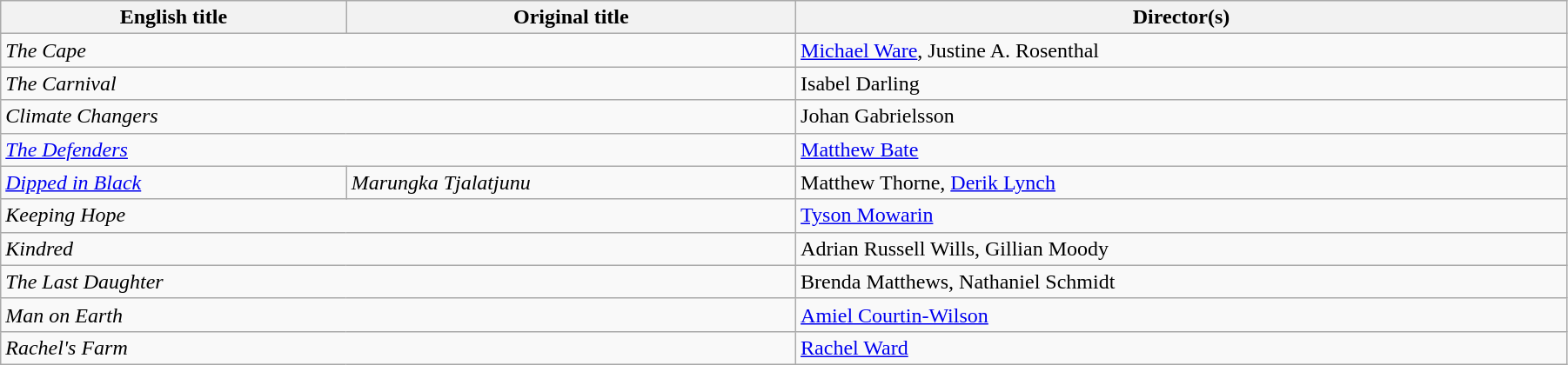<table class="wikitable" style="width:95%; margin-bottom:2px">
<tr>
<th>English title</th>
<th>Original title</th>
<th>Director(s)</th>
</tr>
<tr>
<td colspan="2"><em>The Cape</em></td>
<td><a href='#'>Michael Ware</a>, Justine A. Rosenthal</td>
</tr>
<tr>
<td colspan="2"><em>The Carnival</em></td>
<td>Isabel Darling</td>
</tr>
<tr>
<td colspan="2"><em>Climate Changers</em></td>
<td>Johan Gabrielsson</td>
</tr>
<tr>
<td colspan="2"><em><a href='#'>The Defenders</a></em></td>
<td><a href='#'>Matthew Bate</a></td>
</tr>
<tr>
<td><em><a href='#'>Dipped in Black</a></em></td>
<td><em>Marungka Tjalatjunu</em></td>
<td>Matthew Thorne, <a href='#'>Derik Lynch</a></td>
</tr>
<tr>
<td colspan="2"><em>Keeping Hope</em></td>
<td><a href='#'>Tyson Mowarin</a></td>
</tr>
<tr>
<td colspan="2"><em>Kindred</em></td>
<td>Adrian Russell Wills, Gillian Moody</td>
</tr>
<tr>
<td colspan="2"><em>The Last Daughter</em></td>
<td>Brenda Matthews, Nathaniel Schmidt</td>
</tr>
<tr>
<td colspan="2"><em>Man on Earth</em></td>
<td><a href='#'>Amiel Courtin-Wilson</a></td>
</tr>
<tr>
<td colspan="2"><em>Rachel's Farm</em></td>
<td><a href='#'>Rachel Ward</a></td>
</tr>
</table>
